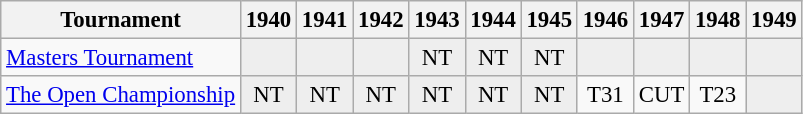<table class="wikitable" style="font-size:95%;text-align:center;">
<tr>
<th>Tournament</th>
<th>1940</th>
<th>1941</th>
<th>1942</th>
<th>1943</th>
<th>1944</th>
<th>1945</th>
<th>1946</th>
<th>1947</th>
<th>1948</th>
<th>1949</th>
</tr>
<tr>
<td align="left"><a href='#'>Masters Tournament</a></td>
<td style="background:#eeeeee;"></td>
<td style="background:#eeeeee;"></td>
<td style="background:#eeeeee;"></td>
<td style="background:#eeeeee;">NT</td>
<td style="background:#eeeeee;">NT</td>
<td style="background:#eeeeee;">NT</td>
<td style="background:#eeeeee;"></td>
<td style="background:#eeeeee;"></td>
<td style="background:#eeeeee;"></td>
<td style="background:#eeeeee;"></td>
</tr>
<tr>
<td align="left"><a href='#'>The Open Championship</a></td>
<td style="background:#eeeeee;">NT</td>
<td style="background:#eeeeee;">NT</td>
<td style="background:#eeeeee;">NT</td>
<td style="background:#eeeeee;">NT</td>
<td style="background:#eeeeee;">NT</td>
<td style="background:#eeeeee;">NT</td>
<td>T31</td>
<td>CUT</td>
<td>T23</td>
<td style="background:#eeeeee;"></td>
</tr>
</table>
